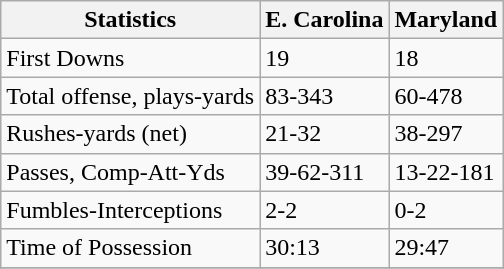<table class="wikitable">
<tr>
<th>Statistics</th>
<th>E. Carolina</th>
<th>Maryland</th>
</tr>
<tr>
<td>First Downs</td>
<td>19</td>
<td>18</td>
</tr>
<tr>
<td>Total offense, plays-yards</td>
<td>83-343</td>
<td>60-478</td>
</tr>
<tr>
<td>Rushes-yards (net)</td>
<td>21-32</td>
<td>38-297</td>
</tr>
<tr>
<td>Passes, Comp-Att-Yds</td>
<td>39-62-311</td>
<td>13-22-181</td>
</tr>
<tr>
<td>Fumbles-Interceptions</td>
<td>2-2</td>
<td>0-2</td>
</tr>
<tr>
<td>Time of Possession</td>
<td>30:13</td>
<td>29:47</td>
</tr>
<tr>
</tr>
</table>
